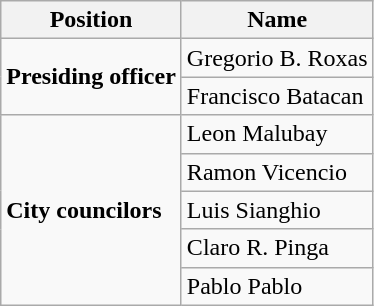<table class=wikitable>
<tr>
<th>Position</th>
<th>Name</th>
</tr>
<tr>
<td rowspan="2"><strong>Presiding officer</strong></td>
<td>Gregorio B. Roxas</td>
</tr>
<tr>
<td>Francisco Batacan</td>
</tr>
<tr>
<td rowspan="5"><strong>City councilors</strong></td>
<td>Leon Malubay</td>
</tr>
<tr>
<td>Ramon Vicencio</td>
</tr>
<tr>
<td>Luis Sianghio</td>
</tr>
<tr>
<td>Claro R. Pinga</td>
</tr>
<tr>
<td>Pablo Pablo</td>
</tr>
</table>
